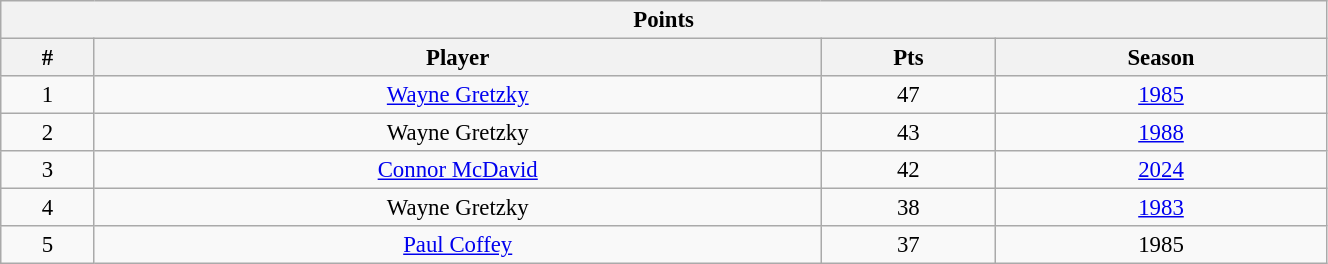<table class="wikitable" style="text-align: center; font-size: 95%" width="70%">
<tr>
<th colspan="4">Points</th>
</tr>
<tr>
<th>#</th>
<th>Player</th>
<th>Pts</th>
<th>Season</th>
</tr>
<tr>
<td>1</td>
<td><a href='#'>Wayne Gretzky</a></td>
<td>47</td>
<td><a href='#'>1985</a></td>
</tr>
<tr>
<td>2</td>
<td>Wayne Gretzky</td>
<td>43</td>
<td><a href='#'>1988</a></td>
</tr>
<tr>
<td>3</td>
<td><a href='#'>Connor McDavid</a></td>
<td>42</td>
<td><a href='#'>2024</a></td>
</tr>
<tr>
<td>4</td>
<td>Wayne Gretzky</td>
<td>38</td>
<td><a href='#'>1983</a></td>
</tr>
<tr>
<td>5</td>
<td><a href='#'>Paul Coffey</a></td>
<td>37</td>
<td>1985</td>
</tr>
</table>
